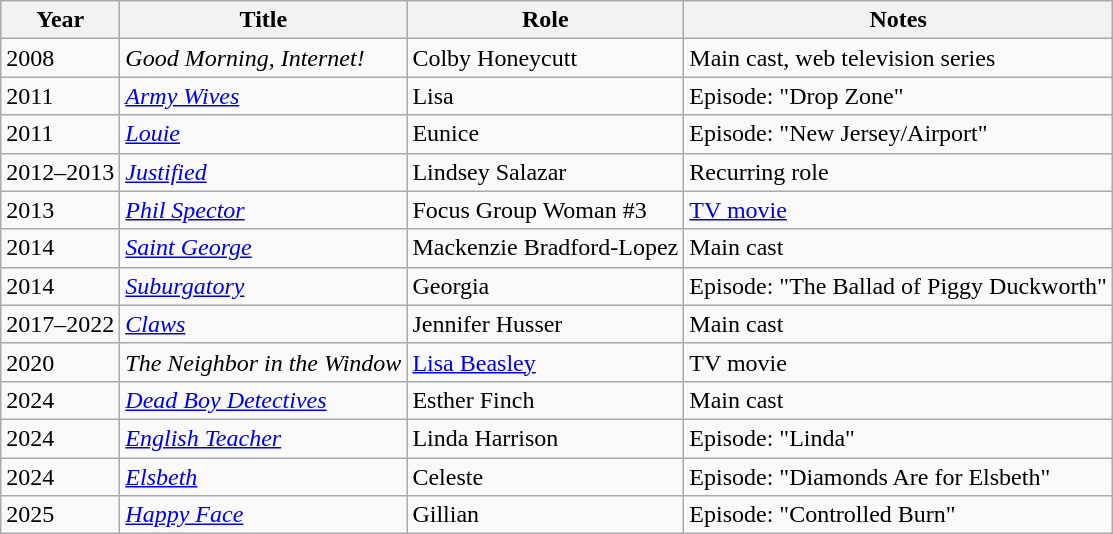<table class="wikitable sortable">
<tr>
<th>Year</th>
<th>Title</th>
<th>Role</th>
<th class="unsortable">Notes</th>
</tr>
<tr>
<td>2008</td>
<td><em>Good Morning, Internet!</em></td>
<td>Colby Honeycutt</td>
<td>Main cast, web television series</td>
</tr>
<tr>
<td>2011</td>
<td><em><a href='#'>Army Wives</a></em></td>
<td>Lisa</td>
<td>Episode: "Drop Zone"</td>
</tr>
<tr>
<td>2011</td>
<td><em><a href='#'>Louie</a></em></td>
<td>Eunice</td>
<td>Episode: "New Jersey/Airport"</td>
</tr>
<tr>
<td>2012–2013</td>
<td><em><a href='#'>Justified</a></em></td>
<td>Lindsey Salazar</td>
<td>Recurring role</td>
</tr>
<tr>
<td>2013</td>
<td><em><a href='#'>Phil Spector</a></em></td>
<td>Focus Group Woman #3</td>
<td><a href='#'>TV movie</a></td>
</tr>
<tr>
<td>2014</td>
<td><em><a href='#'>Saint George</a></em></td>
<td>Mackenzie Bradford-Lopez</td>
<td>Main cast</td>
</tr>
<tr>
<td>2014</td>
<td><em><a href='#'>Suburgatory</a></em></td>
<td>Georgia</td>
<td>Episode: "The Ballad of Piggy Duckworth"</td>
</tr>
<tr>
<td>2017–2022</td>
<td><em><a href='#'>Claws</a></em></td>
<td>Jennifer Husser</td>
<td>Main cast</td>
</tr>
<tr>
<td>2020</td>
<td><em>The Neighbor in the Window</em></td>
<td><a href='#'>Lisa Beasley</a></td>
<td>TV movie</td>
</tr>
<tr>
<td>2024</td>
<td><em><a href='#'>Dead Boy Detectives</a></em></td>
<td>Esther Finch</td>
<td>Main cast</td>
</tr>
<tr>
<td>2024</td>
<td><em><a href='#'>English Teacher</a></em></td>
<td>Linda Harrison</td>
<td>Episode: "Linda"</td>
</tr>
<tr>
<td>2024</td>
<td><em><a href='#'>Elsbeth</a></em></td>
<td>Celeste</td>
<td>Episode: "Diamonds Are for Elsbeth"</td>
</tr>
<tr>
<td>2025</td>
<td><em><a href='#'>Happy Face</a></em></td>
<td>Gillian</td>
<td>Episode: "Controlled Burn"</td>
</tr>
</table>
